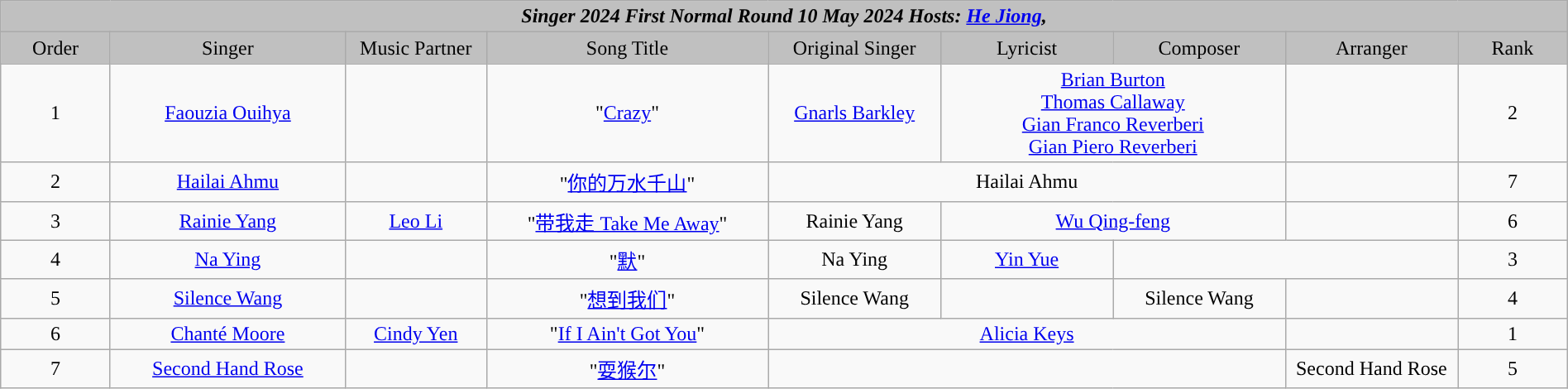<table class="wikitable sortable mw-collapsibleiamasinger-s09" width="100%" style="text-align:center">
<tr align=center style="background:silver">
<td colspan="9"><div><strong><em>Singer<em> 2024 First Normal Round 10 May 2024 Hosts: <a href='#'>He Jiong</a>, <strong></div></td>
</tr>
<tr style="background:silver">
<td style="width:7%"></strong>Order<strong></td>
<td style="width:15%"></strong>Singer<strong></td>
<td style="width:9%"></strong>Music Partner<strong></td>
<td style="width:18%"></strong>Song Title<strong></td>
<td style="width:11%"></strong>Original Singer<strong></td>
<td style="width:11%"></strong>Lyricist<strong></td>
<td style="width:11%"></strong>Composer<strong></td>
<td style="width:11%"></strong>Arranger<strong></td>
<td style="width:7%"></strong>Rank<strong></td>
</tr>
<tr>
<td>1</td>
<td><a href='#'>Faouzia Ouihya</a></td>
<td></td>
<td>"<a href='#'>Crazy</a>"</td>
<td><a href='#'>Gnarls Barkley</a></td>
<td colspan=2><a href='#'>Brian Burton</a><br><a href='#'>Thomas Callaway</a><br><a href='#'>Gian Franco Reverberi</a><br><a href='#'>Gian Piero Reverberi</a></td>
<td><br><br></td>
<td>2</td>
</tr>
<tr>
<td>2</td>
<td><a href='#'>Hailai Ahmu</a></td>
<td></td>
<td>"<a href='#'>你的万水千山</a>"</td>
<td colspan=3>Hailai Ahmu</td>
<td></td>
<td>7</td>
</tr>
<tr>
<td>3</td>
<td><a href='#'>Rainie Yang</a></td>
<td><a href='#'>Leo Li</a></td>
<td>"<a href='#'>带我走 Take Me Away</a>"</td>
<td>Rainie Yang</td>
<td colspan=2><a href='#'>Wu Qing-feng</a></td>
<td></td>
<td>6</td>
</tr>
<tr>
<td>4</td>
<td><a href='#'>Na Ying</a></td>
<td></td>
<td>"<a href='#'>默</a>"</td>
<td>Na Ying</td>
<td><a href='#'>Yin Yue</a></td>
<td colspan=2></td>
<td>3</td>
</tr>
<tr>
<td>5</td>
<td><a href='#'>Silence Wang</a></td>
<td></td>
<td>"<a href='#'>想到我们</a>"</td>
<td>Silence Wang</td>
<td></td>
<td>Silence Wang</td>
<td><br></td>
<td>4</td>
</tr>
<tr>
<td>6</td>
<td><a href='#'>Chanté Moore</a></td>
<td><a href='#'>Cindy Yen</a></td>
<td>"<a href='#'>If I Ain't Got You</a>"</td>
<td colspan=3><a href='#'>Alicia Keys</a></td>
<td></td>
<td>1</td>
</tr>
<tr>
<td>7</td>
<td><a href='#'>Second Hand Rose</a></td>
<td></td>
<td>"<a href='#'>耍猴尔</a>"</td>
<td colspan=3></td>
<td>Second Hand Rose</td>
<td>5</td>
</tr>
</table>
